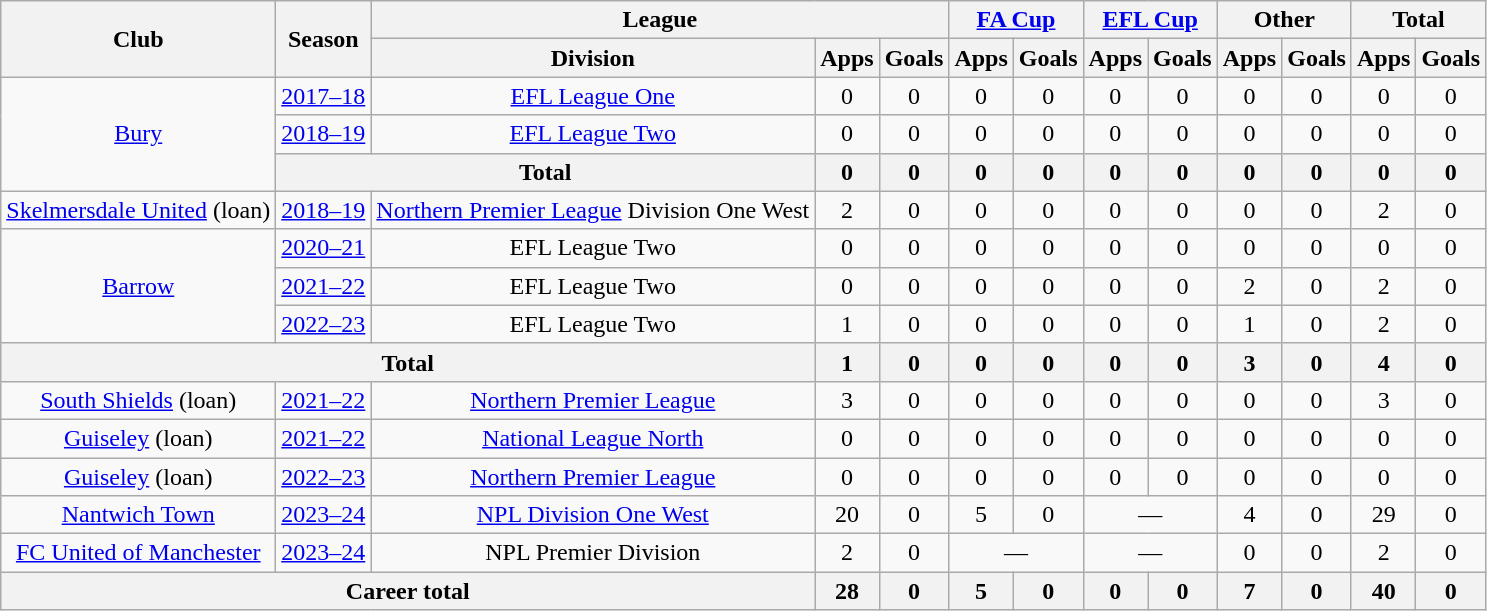<table class="wikitable" style="text-align:center;">
<tr>
<th rowspan="2">Club</th>
<th rowspan="2">Season</th>
<th colspan="3">League</th>
<th colspan="2"><a href='#'>FA Cup</a></th>
<th colspan="2"><a href='#'>EFL Cup</a></th>
<th colspan="2">Other</th>
<th colspan="2">Total</th>
</tr>
<tr>
<th>Division</th>
<th>Apps</th>
<th>Goals</th>
<th>Apps</th>
<th>Goals</th>
<th>Apps</th>
<th>Goals</th>
<th>Apps</th>
<th>Goals</th>
<th>Apps</th>
<th>Goals</th>
</tr>
<tr>
<td rowspan="3"><a href='#'>Bury</a></td>
<td><a href='#'>2017–18</a></td>
<td><a href='#'>EFL League One</a></td>
<td>0</td>
<td>0</td>
<td>0</td>
<td>0</td>
<td>0</td>
<td>0</td>
<td>0</td>
<td>0</td>
<td>0</td>
<td>0</td>
</tr>
<tr>
<td><a href='#'>2018–19</a></td>
<td><a href='#'>EFL League Two</a></td>
<td>0</td>
<td>0</td>
<td>0</td>
<td>0</td>
<td>0</td>
<td>0</td>
<td>0</td>
<td>0</td>
<td>0</td>
<td>0</td>
</tr>
<tr>
<th colspan="2">Total</th>
<th>0</th>
<th>0</th>
<th>0</th>
<th>0</th>
<th>0</th>
<th>0</th>
<th>0</th>
<th>0</th>
<th>0</th>
<th>0</th>
</tr>
<tr>
<td><a href='#'>Skelmersdale United</a> (loan)</td>
<td><a href='#'>2018–19</a></td>
<td><a href='#'>Northern Premier League</a> Division One West</td>
<td>2</td>
<td>0</td>
<td>0</td>
<td>0</td>
<td>0</td>
<td>0</td>
<td>0</td>
<td>0</td>
<td>2</td>
<td>0</td>
</tr>
<tr>
<td rowspan="3"><a href='#'>Barrow</a></td>
<td><a href='#'>2020–21</a></td>
<td>EFL League Two</td>
<td>0</td>
<td>0</td>
<td>0</td>
<td>0</td>
<td>0</td>
<td>0</td>
<td>0</td>
<td>0</td>
<td>0</td>
<td>0</td>
</tr>
<tr>
<td><a href='#'>2021–22</a></td>
<td>EFL League Two</td>
<td>0</td>
<td>0</td>
<td>0</td>
<td>0</td>
<td>0</td>
<td>0</td>
<td>2</td>
<td>0</td>
<td>2</td>
<td>0</td>
</tr>
<tr>
<td><a href='#'>2022–23</a></td>
<td>EFL League Two</td>
<td>1</td>
<td>0</td>
<td>0</td>
<td>0</td>
<td>0</td>
<td>0</td>
<td>1</td>
<td>0</td>
<td>2</td>
<td>0</td>
</tr>
<tr>
<th colspan="3">Total</th>
<th>1</th>
<th>0</th>
<th>0</th>
<th>0</th>
<th>0</th>
<th>0</th>
<th>3</th>
<th>0</th>
<th>4</th>
<th>0</th>
</tr>
<tr>
<td><a href='#'>South Shields</a> (loan)</td>
<td><a href='#'>2021–22</a></td>
<td><a href='#'>Northern Premier League</a></td>
<td>3</td>
<td>0</td>
<td>0</td>
<td>0</td>
<td>0</td>
<td>0</td>
<td>0</td>
<td>0</td>
<td>3</td>
<td>0</td>
</tr>
<tr>
<td><a href='#'>Guiseley</a> (loan)</td>
<td><a href='#'>2021–22</a></td>
<td><a href='#'>National League North</a></td>
<td>0</td>
<td>0</td>
<td>0</td>
<td>0</td>
<td>0</td>
<td>0</td>
<td>0</td>
<td>0</td>
<td>0</td>
<td>0</td>
</tr>
<tr>
<td><a href='#'>Guiseley</a> (loan)</td>
<td><a href='#'>2022–23</a></td>
<td><a href='#'>Northern Premier League</a></td>
<td>0</td>
<td>0</td>
<td>0</td>
<td>0</td>
<td>0</td>
<td>0</td>
<td>0</td>
<td>0</td>
<td>0</td>
<td>0</td>
</tr>
<tr>
<td><a href='#'>Nantwich Town</a></td>
<td><a href='#'>2023–24</a></td>
<td><a href='#'>NPL Division One West</a></td>
<td>20</td>
<td>0</td>
<td>5</td>
<td>0</td>
<td colspan="2">—</td>
<td>4</td>
<td>0</td>
<td>29</td>
<td>0</td>
</tr>
<tr>
<td><a href='#'>FC United of Manchester</a></td>
<td><a href='#'>2023–24</a></td>
<td>NPL Premier Division</td>
<td>2</td>
<td>0</td>
<td colspan="2">—</td>
<td colspan="2">—</td>
<td>0</td>
<td>0</td>
<td>2</td>
<td>0</td>
</tr>
<tr>
<th colspan="3">Career total</th>
<th>28</th>
<th>0</th>
<th>5</th>
<th>0</th>
<th>0</th>
<th>0</th>
<th>7</th>
<th>0</th>
<th>40</th>
<th>0</th>
</tr>
</table>
